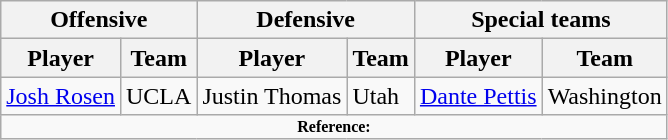<table class="wikitable">
<tr>
<th colspan="2">Offensive</th>
<th colspan="2">Defensive</th>
<th colspan="2">Special teams</th>
</tr>
<tr>
<th>Player</th>
<th>Team</th>
<th>Player</th>
<th>Team</th>
<th>Player</th>
<th>Team</th>
</tr>
<tr>
<td><a href='#'>Josh Rosen</a></td>
<td>UCLA</td>
<td>Justin Thomas</td>
<td>Utah</td>
<td><a href='#'>Dante Pettis</a></td>
<td>Washington</td>
</tr>
<tr>
<td colspan="12"  style="font-size:8pt; text-align:center;"><strong>Reference:</strong></td>
</tr>
</table>
